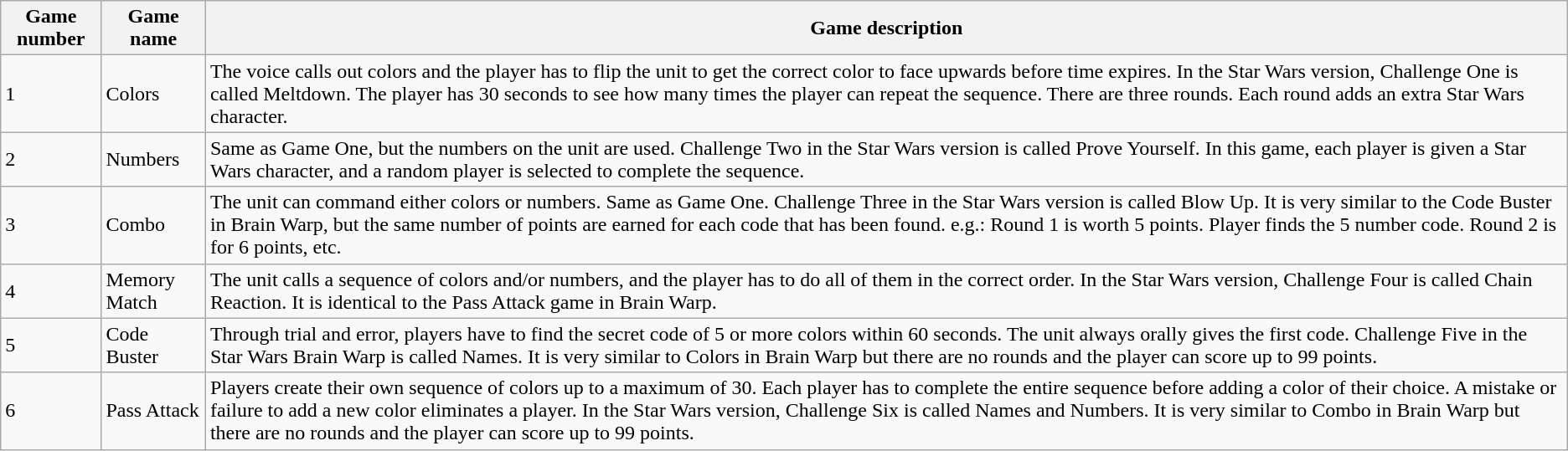<table class="wikitable">
<tr>
<th>Game number</th>
<th>Game name</th>
<th>Game description</th>
</tr>
<tr>
<td>1</td>
<td>Colors</td>
<td>The voice calls out colors and the player has to flip the unit to get the correct color to face upwards before time expires. In the Star Wars version, Challenge One is called Meltdown. The player has 30 seconds to see how many times the player can repeat the sequence. There are three rounds. Each round adds an extra Star Wars character.</td>
</tr>
<tr>
<td>2</td>
<td>Numbers</td>
<td>Same as Game One, but the numbers on the unit are used. Challenge Two in the Star Wars version is called Prove Yourself. In this game, each player is given a Star Wars character, and a random player is selected to complete the sequence.</td>
</tr>
<tr>
<td>3</td>
<td>Combo</td>
<td>The unit can command either colors or numbers.  Same as Game One. Challenge Three in the Star Wars version is called Blow Up. It is very similar to the Code Buster in Brain Warp, but the same number of points are earned for each code that has been found. e.g.: Round 1 is worth 5 points. Player finds the 5 number code. Round 2 is for 6 points, etc.</td>
</tr>
<tr>
<td>4</td>
<td>Memory Match</td>
<td>The unit calls a sequence of colors and/or numbers, and the player has to do all of them in the correct order. In the Star Wars version, Challenge Four is called Chain Reaction. It is identical to the Pass Attack game in Brain Warp.</td>
</tr>
<tr>
<td>5</td>
<td>Code Buster</td>
<td>Through trial and error, players have to find the secret code of 5 or more colors within 60 seconds.  The unit always orally gives the first code. Challenge Five in the Star Wars Brain Warp is called Names. It is very similar to Colors in Brain Warp but there are no rounds and the player can score up to 99 points.</td>
</tr>
<tr>
<td>6</td>
<td>Pass Attack</td>
<td>Players create their own sequence of colors up to a maximum of 30.  Each player has to complete the entire sequence before adding a color of their choice.  A mistake or failure to add a new color eliminates a player. In the Star Wars version, Challenge Six is called Names and Numbers. It is very similar to Combo in Brain Warp but there are no rounds and the player can score up to 99 points.</td>
</tr>
</table>
